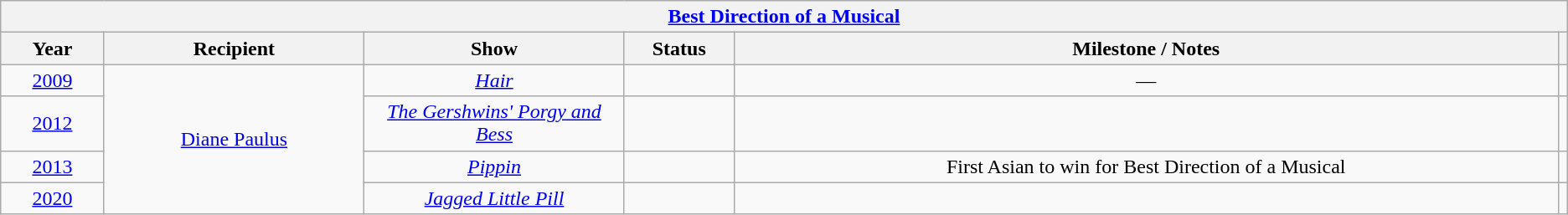<table class="wikitable sortable mw-collapsible" style="text-align: center">
<tr>
<th colspan="6" style="text-align:center;"><strong><a href='#'>Best Direction of a Musical</a></strong></th>
</tr>
<tr style="background:#ebft5ff;">
<th style="width:075px;">Year</th>
<th style="width:200px;">Recipient</th>
<th style="width:200px;">Show</th>
<th style="width:080px;">Status</th>
<th style="width:650px;">Milestone / Notes</th>
<th></th>
</tr>
<tr>
<td><a href='#'>2009</a></td>
<td rowspan="4"><a href='#'>Diane Paulus</a></td>
<td><em><a href='#'>Hair</a></em></td>
<td></td>
<td>—</td>
<td></td>
</tr>
<tr>
<td><a href='#'>2012</a></td>
<td><em><a href='#'>The Gershwins' Porgy and Bess</a></em></td>
<td></td>
<td></td>
<td></td>
</tr>
<tr>
<td><a href='#'>2013</a></td>
<td><em><a href='#'>Pippin</a></em></td>
<td></td>
<td>First Asian to win for Best Direction of a Musical</td>
<td></td>
</tr>
<tr>
<td><a href='#'>2020</a></td>
<td><em><a href='#'>Jagged Little Pill</a></em></td>
<td></td>
<td></td>
<td></td>
</tr>
</table>
